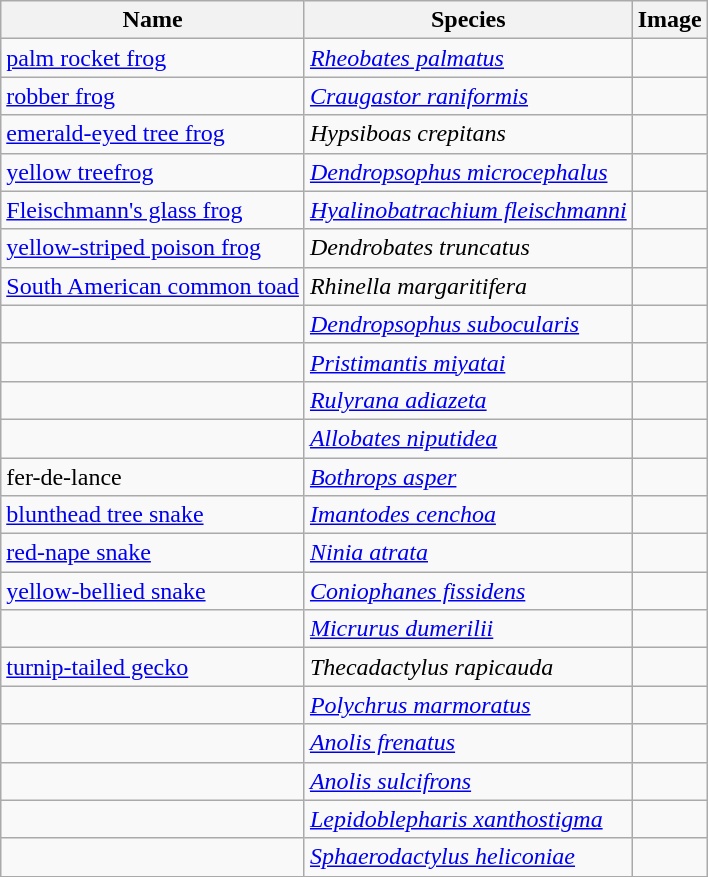<table class="wikitable sortable mw-collapsible mw-collapsed">
<tr>
<th>Name</th>
<th>Species</th>
<th>Image</th>
</tr>
<tr>
<td><a href='#'>palm rocket frog</a></td>
<td><em><a href='#'>Rheobates palmatus</a></em></td>
<td></td>
</tr>
<tr>
<td><a href='#'>robber frog</a></td>
<td><em><a href='#'>Craugastor raniformis</a></em></td>
<td></td>
</tr>
<tr>
<td><a href='#'>emerald-eyed tree frog</a></td>
<td><em>Hypsiboas crepitans</em></td>
<td></td>
</tr>
<tr>
<td><a href='#'>yellow treefrog</a></td>
<td><em><a href='#'>Dendropsophus microcephalus</a></em></td>
<td></td>
</tr>
<tr>
<td><a href='#'>Fleischmann's glass frog</a></td>
<td><em><a href='#'>Hyalinobatrachium fleischmanni</a></em></td>
<td></td>
</tr>
<tr>
<td><a href='#'>yellow-striped poison frog</a></td>
<td><em>Dendrobates truncatus</em></td>
<td></td>
</tr>
<tr>
<td><a href='#'>South American common toad</a></td>
<td><em>Rhinella margaritifera</em></td>
<td></td>
</tr>
<tr>
<td></td>
<td><em><a href='#'>Dendropsophus subocularis</a></em></td>
<td></td>
</tr>
<tr>
<td></td>
<td><em><a href='#'>Pristimantis miyatai</a></em></td>
<td></td>
</tr>
<tr>
<td></td>
<td><em><a href='#'>Rulyrana adiazeta</a></em></td>
<td></td>
</tr>
<tr>
<td></td>
<td><em><a href='#'>Allobates niputidea</a></em></td>
<td></td>
</tr>
<tr>
<td>fer-de-lance</td>
<td><em><a href='#'>Bothrops asper</a></em></td>
<td></td>
</tr>
<tr>
<td><a href='#'>blunthead tree snake</a></td>
<td><em><a href='#'>Imantodes cenchoa</a></em></td>
<td></td>
</tr>
<tr>
<td><a href='#'>red-nape snake</a></td>
<td><em><a href='#'>Ninia atrata</a></em></td>
<td></td>
</tr>
<tr>
<td><a href='#'>yellow-bellied snake</a></td>
<td><em><a href='#'>Coniophanes fissidens</a></em></td>
<td></td>
</tr>
<tr>
<td></td>
<td><em><a href='#'>Micrurus dumerilii</a></em></td>
<td></td>
</tr>
<tr>
<td><a href='#'>turnip-tailed gecko</a></td>
<td><em>Thecadactylus rapicauda</em></td>
<td></td>
</tr>
<tr>
<td></td>
<td><em><a href='#'>Polychrus marmoratus</a></em></td>
<td></td>
</tr>
<tr>
<td></td>
<td><em><a href='#'>Anolis frenatus</a></em></td>
<td></td>
</tr>
<tr>
<td></td>
<td><em><a href='#'>Anolis sulcifrons </a></em></td>
<td></td>
</tr>
<tr>
<td></td>
<td><em><a href='#'>Lepidoblepharis xanthostigma</a></em></td>
<td></td>
</tr>
<tr>
<td></td>
<td><em><a href='#'>Sphaerodactylus heliconiae</a></em></td>
<td></td>
</tr>
<tr>
</tr>
</table>
